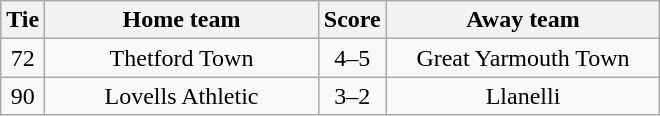<table class="wikitable" style="text-align:center;">
<tr>
<th width=20>Tie</th>
<th width=175>Home team</th>
<th width=20>Score</th>
<th width=175>Away team</th>
</tr>
<tr>
<td>72</td>
<td>Thetford Town</td>
<td>4–5</td>
<td>Great Yarmouth Town</td>
</tr>
<tr>
<td>90</td>
<td>Lovells Athletic</td>
<td>3–2</td>
<td>Llanelli</td>
</tr>
</table>
